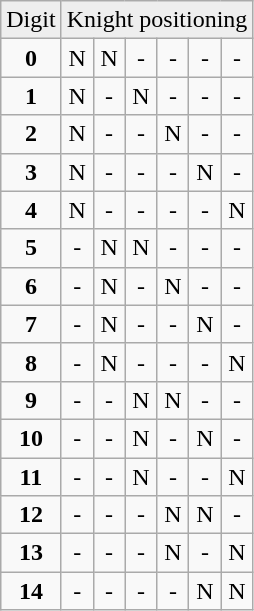<table class=wikitable cellpadding="4" cellspacing="0">
<tr style="background:#eeeeee;" align="center">
<td>Digit</td>
<td colspan="6">Knight positioning</td>
</tr>
<tr align="center">
<td><strong>0</strong></td>
<td>N</td>
<td>N</td>
<td>-</td>
<td>-</td>
<td>-</td>
<td>-</td>
</tr>
<tr align="center">
<td><strong>1</strong></td>
<td>N</td>
<td>-</td>
<td>N</td>
<td>-</td>
<td>-</td>
<td>-</td>
</tr>
<tr align="center">
<td><strong>2</strong></td>
<td>N</td>
<td>-</td>
<td>-</td>
<td>N</td>
<td>-</td>
<td>-</td>
</tr>
<tr align="center">
<td><strong>3</strong></td>
<td>N</td>
<td>-</td>
<td>-</td>
<td>-</td>
<td>N</td>
<td>-</td>
</tr>
<tr align="center">
<td><strong>4</strong></td>
<td>N</td>
<td>-</td>
<td>-</td>
<td>-</td>
<td>-</td>
<td>N</td>
</tr>
<tr align="center">
<td><strong>5</strong></td>
<td>-</td>
<td>N</td>
<td>N</td>
<td>-</td>
<td>-</td>
<td>-</td>
</tr>
<tr align="center">
<td><strong>6</strong></td>
<td>-</td>
<td>N</td>
<td>-</td>
<td>N</td>
<td>-</td>
<td>-</td>
</tr>
<tr align="center">
<td><strong>7</strong></td>
<td>-</td>
<td>N</td>
<td>-</td>
<td>-</td>
<td>N</td>
<td>-</td>
</tr>
<tr align="center">
<td><strong>8</strong></td>
<td>-</td>
<td>N</td>
<td>-</td>
<td>-</td>
<td>-</td>
<td>N</td>
</tr>
<tr align="center">
<td><strong>9</strong></td>
<td>-</td>
<td>-</td>
<td>N</td>
<td>N</td>
<td>-</td>
<td>-</td>
</tr>
<tr align="center">
<td><strong>10</strong></td>
<td>-</td>
<td>-</td>
<td>N</td>
<td>-</td>
<td>N</td>
<td>-</td>
</tr>
<tr align="center">
<td><strong>11</strong></td>
<td>-</td>
<td>-</td>
<td>N</td>
<td>-</td>
<td>-</td>
<td>N</td>
</tr>
<tr align="center">
<td><strong>12</strong></td>
<td>-</td>
<td>-</td>
<td>-</td>
<td>N</td>
<td>N</td>
<td>-</td>
</tr>
<tr align="center">
<td><strong>13</strong></td>
<td>-</td>
<td>-</td>
<td>-</td>
<td>N</td>
<td>-</td>
<td>N</td>
</tr>
<tr align="center">
<td><strong>14</strong></td>
<td>-</td>
<td>-</td>
<td>-</td>
<td>-</td>
<td>N</td>
<td>N</td>
</tr>
</table>
